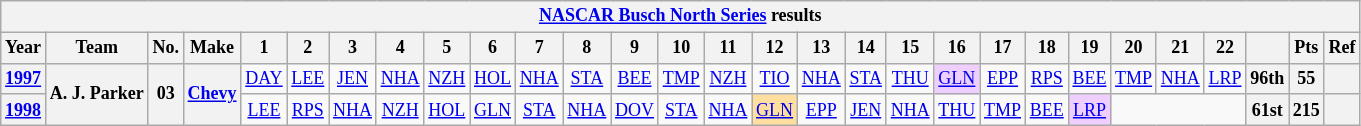<table class="wikitable" style="text-align:center; font-size:75%">
<tr>
<th colspan=29><a href='#'>NASCAR Busch North Series</a> results</th>
</tr>
<tr>
<th>Year</th>
<th>Team</th>
<th>No.</th>
<th>Make</th>
<th>1</th>
<th>2</th>
<th>3</th>
<th>4</th>
<th>5</th>
<th>6</th>
<th>7</th>
<th>8</th>
<th>9</th>
<th>10</th>
<th>11</th>
<th>12</th>
<th>13</th>
<th>14</th>
<th>15</th>
<th>16</th>
<th>17</th>
<th>18</th>
<th>19</th>
<th>20</th>
<th>21</th>
<th>22</th>
<th></th>
<th>Pts</th>
<th>Ref</th>
</tr>
<tr>
<th><a href='#'>1997</a></th>
<th rowspan=2>A. J. Parker</th>
<th rowspan=2>03</th>
<th rowspan=2><a href='#'>Chevy</a></th>
<td><a href='#'>DAY</a></td>
<td><a href='#'>LEE</a></td>
<td><a href='#'>JEN</a></td>
<td><a href='#'>NHA</a></td>
<td><a href='#'>NZH</a></td>
<td><a href='#'>HOL</a></td>
<td><a href='#'>NHA</a></td>
<td><a href='#'>STA</a></td>
<td><a href='#'>BEE</a></td>
<td><a href='#'>TMP</a></td>
<td><a href='#'>NZH</a></td>
<td><a href='#'>TIO</a></td>
<td><a href='#'>NHA</a></td>
<td><a href='#'>STA</a></td>
<td><a href='#'>THU</a></td>
<td style="background:#EFCFFF;"><a href='#'>GLN</a><br></td>
<td><a href='#'>EPP</a></td>
<td><a href='#'>RPS</a></td>
<td><a href='#'>BEE</a></td>
<td><a href='#'>TMP</a></td>
<td><a href='#'>NHA</a></td>
<td><a href='#'>LRP</a></td>
<th>96th</th>
<th>55</th>
<th></th>
</tr>
<tr>
<th><a href='#'>1998</a></th>
<td><a href='#'>LEE</a></td>
<td><a href='#'>RPS</a></td>
<td><a href='#'>NHA</a></td>
<td><a href='#'>NZH</a></td>
<td><a href='#'>HOL</a></td>
<td><a href='#'>GLN</a></td>
<td><a href='#'>STA</a></td>
<td><a href='#'>NHA</a></td>
<td><a href='#'>DOV</a></td>
<td><a href='#'>STA</a></td>
<td><a href='#'>NHA</a></td>
<td style="background:#FFDF9F;"><a href='#'>GLN</a><br></td>
<td><a href='#'>EPP</a></td>
<td><a href='#'>JEN</a></td>
<td><a href='#'>NHA</a></td>
<td><a href='#'>THU</a></td>
<td><a href='#'>TMP</a></td>
<td><a href='#'>BEE</a></td>
<td style="background:#EFCFFF;"><a href='#'>LRP</a><br></td>
<td colspan=3></td>
<th>61st</th>
<th>215</th>
<th></th>
</tr>
</table>
